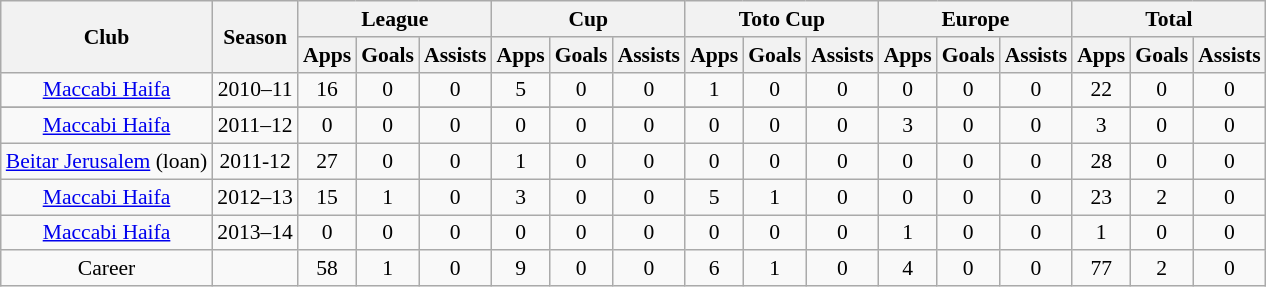<table class="wikitable" style="font-size:90%; text-align: center;">
<tr>
<th rowspan="2">Club</th>
<th rowspan="2">Season</th>
<th colspan="3">League</th>
<th colspan="3">Cup</th>
<th colspan="3">Toto Cup</th>
<th colspan="3">Europe</th>
<th colspan="3">Total</th>
</tr>
<tr>
<th>Apps</th>
<th>Goals</th>
<th>Assists</th>
<th>Apps</th>
<th>Goals</th>
<th>Assists</th>
<th>Apps</th>
<th>Goals</th>
<th>Assists</th>
<th>Apps</th>
<th>Goals</th>
<th>Assists</th>
<th>Apps</th>
<th>Goals</th>
<th>Assists</th>
</tr>
<tr |-||-||-|>
<td rowspan="1" valign="top"><a href='#'>Maccabi Haifa</a></td>
<td>2010–11</td>
<td>16</td>
<td>0</td>
<td>0</td>
<td>5</td>
<td>0</td>
<td>0</td>
<td>1</td>
<td>0</td>
<td>0</td>
<td>0</td>
<td>0</td>
<td>0</td>
<td>22</td>
<td>0</td>
<td>0</td>
</tr>
<tr>
</tr>
<tr>
<td rowspan="1" valign="top"><a href='#'>Maccabi Haifa</a></td>
<td>2011–12</td>
<td>0</td>
<td>0</td>
<td>0</td>
<td>0</td>
<td>0</td>
<td>0</td>
<td>0</td>
<td>0</td>
<td>0</td>
<td>3</td>
<td>0</td>
<td>0</td>
<td>3</td>
<td>0</td>
<td>0</td>
</tr>
<tr>
<td rowspan="1" valign="top"><a href='#'>Beitar Jerusalem</a> (loan)</td>
<td>2011-12</td>
<td>27</td>
<td>0</td>
<td>0</td>
<td>1</td>
<td>0</td>
<td>0</td>
<td>0</td>
<td>0</td>
<td>0</td>
<td>0</td>
<td>0</td>
<td>0</td>
<td>28</td>
<td>0</td>
<td>0</td>
</tr>
<tr>
<td rowspan="1" valign="top"><a href='#'>Maccabi Haifa</a></td>
<td>2012–13</td>
<td>15</td>
<td>1</td>
<td>0</td>
<td>3</td>
<td>0</td>
<td>0</td>
<td>5</td>
<td>1</td>
<td>0</td>
<td>0</td>
<td>0</td>
<td>0</td>
<td>23</td>
<td>2</td>
<td>0</td>
</tr>
<tr>
<td rowspan="1" valign="top"><a href='#'>Maccabi Haifa</a></td>
<td>2013–14</td>
<td>0</td>
<td>0</td>
<td>0</td>
<td>0</td>
<td>0</td>
<td>0</td>
<td>0</td>
<td>0</td>
<td>0</td>
<td>1</td>
<td>0</td>
<td>0</td>
<td>1</td>
<td>0</td>
<td>0</td>
</tr>
<tr>
<td rowspan="1" valign="top">Career</td>
<td></td>
<td>58</td>
<td>1</td>
<td>0</td>
<td>9</td>
<td>0</td>
<td>0</td>
<td>6</td>
<td>1</td>
<td>0</td>
<td>4</td>
<td>0</td>
<td>0</td>
<td>77</td>
<td>2</td>
<td>0</td>
</tr>
</table>
